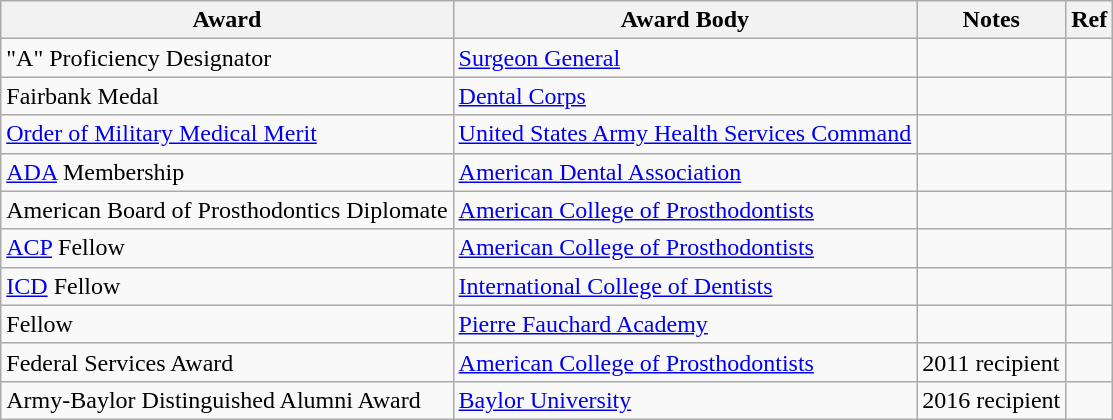<table class="wikitable">
<tr>
<th scope="row">Award</th>
<th>Award Body</th>
<th>Notes</th>
<th>Ref</th>
</tr>
<tr>
<td>"A" Proficiency Designator</td>
<td><a href='#'>Surgeon General</a></td>
<td></td>
<td></td>
</tr>
<tr>
<td>Fairbank Medal</td>
<td><a href='#'>Dental Corps</a></td>
<td></td>
<td></td>
</tr>
<tr>
<td><a href='#'>Order of Military Medical Merit</a></td>
<td><a href='#'>United States Army Health Services Command</a></td>
<td></td>
<td></td>
</tr>
<tr>
<td><a href='#'>ADA</a> Membership</td>
<td><a href='#'>American Dental Association</a></td>
<td></td>
<td></td>
</tr>
<tr>
<td>American Board of Prosthodontics Diplomate</td>
<td><a href='#'>American College of Prosthodontists</a></td>
<td></td>
<td></td>
</tr>
<tr>
<td><a href='#'>ACP</a> Fellow</td>
<td><a href='#'>American College of Prosthodontists</a></td>
<td></td>
<td></td>
</tr>
<tr>
<td><a href='#'>ICD</a> Fellow</td>
<td><a href='#'>International College of Dentists</a></td>
<td></td>
<td></td>
</tr>
<tr>
<td>Fellow</td>
<td><a href='#'>Pierre Fauchard Academy</a></td>
<td></td>
<td></td>
</tr>
<tr>
<td>Federal Services Award</td>
<td><a href='#'>American College of Prosthodontists</a></td>
<td>2011 recipient</td>
<td></td>
</tr>
<tr>
<td>Army-Baylor Distinguished Alumni Award</td>
<td><a href='#'>Baylor University</a></td>
<td>2016 recipient</td>
<td></td>
</tr>
</table>
